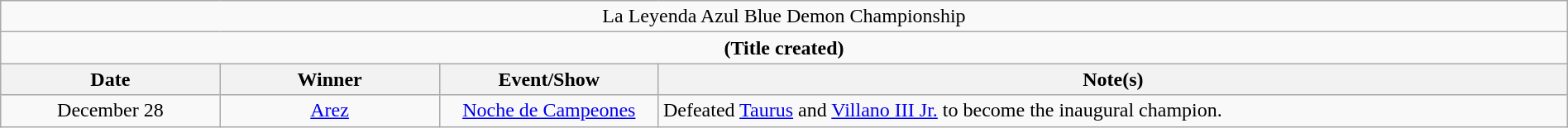<table class="wikitable" style="text-align:center; width:100%;">
<tr>
<td colspan="4" style="text-align: center;">La Leyenda Azul Blue Demon Championship</td>
</tr>
<tr>
<td colspan="4" style="text-align: center;"><strong>(Title created)</strong></td>
</tr>
<tr>
<th width=14%>Date</th>
<th width=14%>Winner</th>
<th width=14%>Event/Show</th>
<th width=58%>Note(s)</th>
</tr>
<tr>
<td>December 28</td>
<td><a href='#'>Arez</a></td>
<td><a href='#'>Noche de Campeones</a></td>
<td align=left>Defeated <a href='#'>Taurus</a> and <a href='#'>Villano III Jr.</a> to become the inaugural champion.</td>
</tr>
</table>
